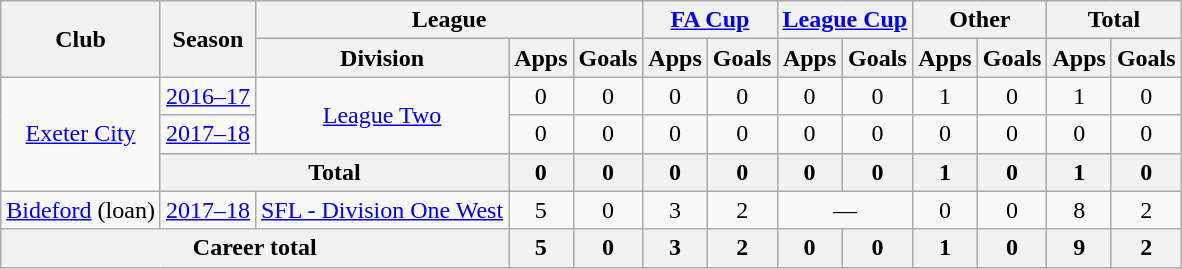<table class="wikitable" style="text-align:center">
<tr>
<th rowspan="2">Club</th>
<th rowspan="2">Season</th>
<th colspan="3">League</th>
<th colspan="2"><a href='#'>FA Cup</a></th>
<th colspan="2"><a href='#'>League Cup</a></th>
<th colspan="2">Other</th>
<th colspan="2">Total</th>
</tr>
<tr>
<th>Division</th>
<th>Apps</th>
<th>Goals</th>
<th>Apps</th>
<th>Goals</th>
<th>Apps</th>
<th>Goals</th>
<th>Apps</th>
<th>Goals</th>
<th>Apps</th>
<th>Goals</th>
</tr>
<tr>
<td rowspan="3"><a href='#'>Exeter City</a></td>
<td><a href='#'>2016–17</a></td>
<td rowspan="2"><a href='#'>League Two</a></td>
<td>0</td>
<td>0</td>
<td>0</td>
<td>0</td>
<td>0</td>
<td>0</td>
<td>1</td>
<td>0</td>
<td>1</td>
<td>0</td>
</tr>
<tr>
<td><a href='#'>2017–18</a></td>
<td>0</td>
<td>0</td>
<td>0</td>
<td>0</td>
<td>0</td>
<td>0</td>
<td>0</td>
<td>0</td>
<td>0</td>
<td>0</td>
</tr>
<tr>
<th colspan="2">Total</th>
<th>0</th>
<th>0</th>
<th>0</th>
<th>0</th>
<th>0</th>
<th>0</th>
<th>1</th>
<th>0</th>
<th>1</th>
<th>0</th>
</tr>
<tr>
<td><a href='#'>Bideford</a> (loan)</td>
<td><a href='#'>2017–18</a></td>
<td><a href='#'>SFL - Division One West</a></td>
<td>5</td>
<td>0</td>
<td>3</td>
<td>2</td>
<td colspan="2">—</td>
<td>0</td>
<td>0</td>
<td>8</td>
<td>2</td>
</tr>
<tr>
<th colspan="3">Career total</th>
<th>5</th>
<th>0</th>
<th>3</th>
<th>2</th>
<th>0</th>
<th>0</th>
<th>1</th>
<th>0</th>
<th>9</th>
<th>2</th>
</tr>
</table>
